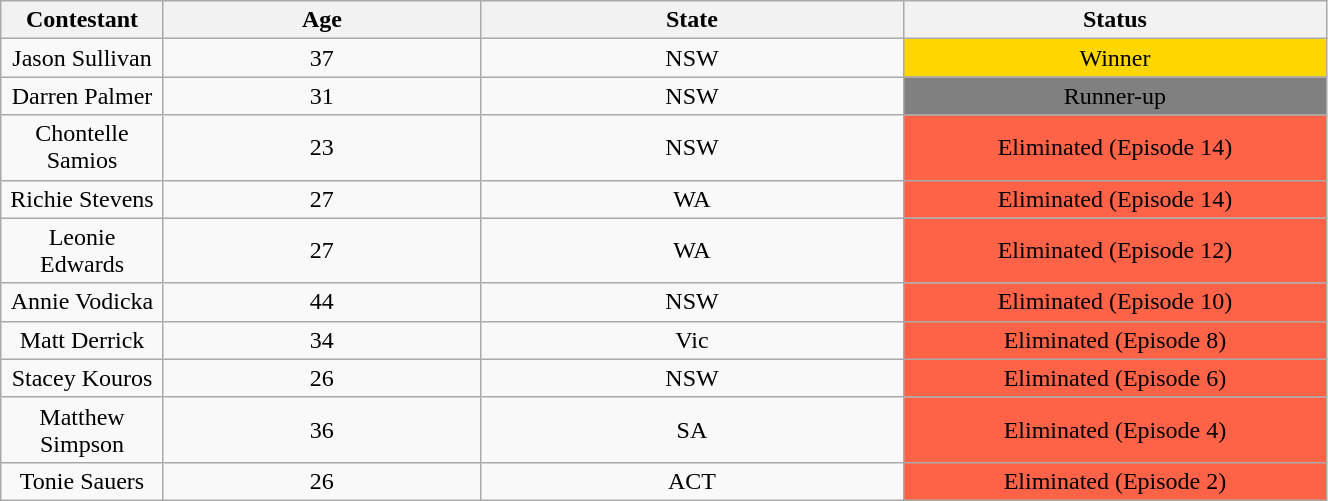<table class="wikitable plainrowheaders" style="text-align:center; width:70%;">
<tr>
<th scope="col" style="width:05%;">Contestant</th>
<th scope="col" style="width:15%;">Age</th>
<th scope="col" style="width:20%;">State</th>
<th scope="col" style="width:20%;">Status</th>
</tr>
<tr>
<td>Jason Sullivan</td>
<td>37</td>
<td>NSW</td>
<td bgcolor="gold">Winner</td>
</tr>
<tr>
<td>Darren Palmer</td>
<td>31</td>
<td>NSW</td>
<td bgcolor="grey">Runner-up</td>
</tr>
<tr>
<td>Chontelle Samios</td>
<td>23</td>
<td>NSW</td>
<td bgcolor="tomato">Eliminated (Episode 14)</td>
</tr>
<tr>
<td>Richie Stevens</td>
<td>27</td>
<td>WA</td>
<td bgcolor="tomato">Eliminated (Episode 14)</td>
</tr>
<tr>
<td>Leonie Edwards</td>
<td>27</td>
<td>WA</td>
<td bgcolor="tomato">Eliminated (Episode 12)</td>
</tr>
<tr>
<td>Annie Vodicka</td>
<td>44</td>
<td>NSW</td>
<td bgcolor="tomato">Eliminated (Episode 10)</td>
</tr>
<tr>
<td>Matt Derrick</td>
<td>34</td>
<td>Vic</td>
<td bgcolor="tomato">Eliminated (Episode 8)</td>
</tr>
<tr>
<td>Stacey Kouros</td>
<td>26</td>
<td>NSW</td>
<td bgcolor="tomato">Eliminated (Episode 6)</td>
</tr>
<tr>
<td>Matthew Simpson</td>
<td>36</td>
<td>SA</td>
<td bgcolor="tomato">Eliminated (Episode 4)</td>
</tr>
<tr>
<td>Tonie Sauers</td>
<td>26</td>
<td>ACT</td>
<td bgcolor="tomato">Eliminated (Episode 2)</td>
</tr>
</table>
